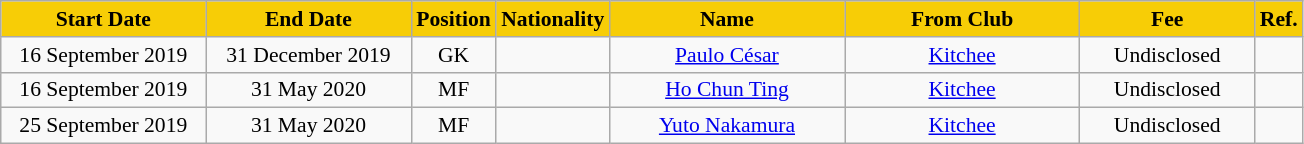<table class="wikitable"  style="text-align:center; font-size:90%;">
<tr>
<th style="background:#f7cd06; color:#000000; width:130px;">Start Date</th>
<th style="background:#f7cd06; color:#000000; width:130px;">End Date</th>
<th style="background:#f7cd06; color:#000000; width:50px;">Position</th>
<th style="background:#f7cd06; color:#000000; width:50px;">Nationality</th>
<th style="background:#f7cd06; color:#000000; width:150px;">Name</th>
<th style="background:#f7cd06; color:#000000; width:150px;">From Club</th>
<th style="background:#f7cd06; color:#000000; width:110px;">Fee</th>
<th style="background:#f7cd06; color:#000000; width:25px;">Ref.</th>
</tr>
<tr>
<td>16 September 2019</td>
<td>31 December 2019</td>
<td>GK</td>
<td></td>
<td><a href='#'>Paulo César</a></td>
<td><a href='#'>Kitchee</a></td>
<td>Undisclosed</td>
<td></td>
</tr>
<tr>
<td>16 September 2019</td>
<td>31 May 2020</td>
<td>MF</td>
<td></td>
<td><a href='#'>Ho Chun Ting</a></td>
<td><a href='#'>Kitchee</a></td>
<td>Undisclosed</td>
<td></td>
</tr>
<tr>
<td>25 September 2019</td>
<td>31 May 2020</td>
<td>MF</td>
<td></td>
<td><a href='#'>Yuto Nakamura</a></td>
<td><a href='#'>Kitchee</a></td>
<td>Undisclosed</td>
<td></td>
</tr>
</table>
